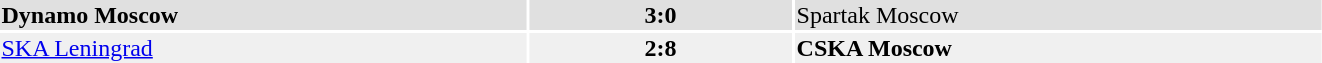<table width="70%">
<tr bgcolor="#e0e0e0">
<td style="width:40%;"><strong>Dynamo Moscow</strong></td>
<th style="width:20%;"><strong>3:0</strong></th>
<td style="width:40%;">Spartak Moscow</td>
</tr>
<tr bgcolor="#f0f0f0">
<td><a href='#'>SKA Leningrad</a></td>
<td align="center"><strong>2:8</strong></td>
<td><strong>CSKA Moscow</strong></td>
</tr>
</table>
